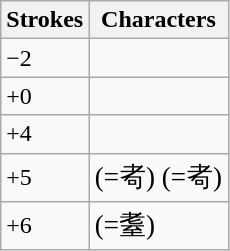<table class="wikitable">
<tr>
<th>Strokes</th>
<th>Characters</th>
</tr>
<tr>
<td>−2</td>
<td style="font-size: large;"></td>
</tr>
<tr>
<td>+0</td>
<td style="font-size: large;"> </td>
</tr>
<tr>
<td>+4</td>
<td style="font-size: large;">  </td>
</tr>
<tr>
<td>+5</td>
<td style="font-size: large;">  (=耇)  (=耇)</td>
</tr>
<tr>
<td>+6</td>
<td style="font-size: large;"> (=耋) </td>
</tr>
</table>
